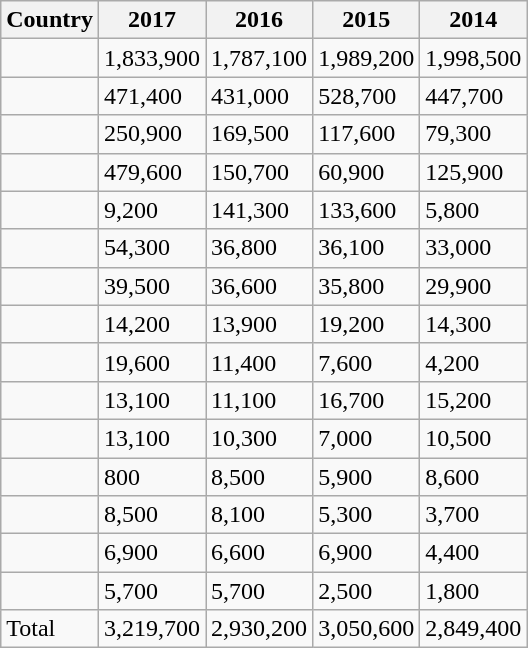<table class="wikitable sortable">
<tr>
<th>Country</th>
<th>2017</th>
<th>2016</th>
<th>2015</th>
<th>2014</th>
</tr>
<tr>
<td></td>
<td>1,833,900</td>
<td>1,787,100</td>
<td>1,989,200</td>
<td>1,998,500</td>
</tr>
<tr>
<td></td>
<td>471,400</td>
<td>431,000</td>
<td>528,700</td>
<td>447,700</td>
</tr>
<tr>
<td></td>
<td>250,900</td>
<td>169,500</td>
<td>117,600</td>
<td>79,300</td>
</tr>
<tr>
<td></td>
<td>479,600</td>
<td>150,700</td>
<td>60,900</td>
<td>125,900</td>
</tr>
<tr>
<td></td>
<td>9,200</td>
<td>141,300</td>
<td>133,600</td>
<td>5,800</td>
</tr>
<tr>
<td></td>
<td>54,300</td>
<td>36,800</td>
<td>36,100</td>
<td>33,000</td>
</tr>
<tr>
<td></td>
<td>39,500</td>
<td>36,600</td>
<td>35,800</td>
<td>29,900</td>
</tr>
<tr>
<td></td>
<td>14,200</td>
<td>13,900</td>
<td>19,200</td>
<td>14,300</td>
</tr>
<tr>
<td></td>
<td>19,600</td>
<td>11,400</td>
<td>7,600</td>
<td>4,200</td>
</tr>
<tr>
<td></td>
<td>13,100</td>
<td>11,100</td>
<td>16,700</td>
<td>15,200</td>
</tr>
<tr>
<td></td>
<td>13,100</td>
<td>10,300</td>
<td>7,000</td>
<td>10,500</td>
</tr>
<tr>
<td></td>
<td>800</td>
<td>8,500</td>
<td>5,900</td>
<td>8,600</td>
</tr>
<tr>
<td></td>
<td>8,500</td>
<td>8,100</td>
<td>5,300</td>
<td>3,700</td>
</tr>
<tr>
<td></td>
<td>6,900</td>
<td>6,600</td>
<td>6,900</td>
<td>4,400</td>
</tr>
<tr>
<td></td>
<td>5,700</td>
<td>5,700</td>
<td>2,500</td>
<td>1,800</td>
</tr>
<tr>
<td>Total</td>
<td>3,219,700</td>
<td>2,930,200</td>
<td>3,050,600</td>
<td>2,849,400</td>
</tr>
</table>
